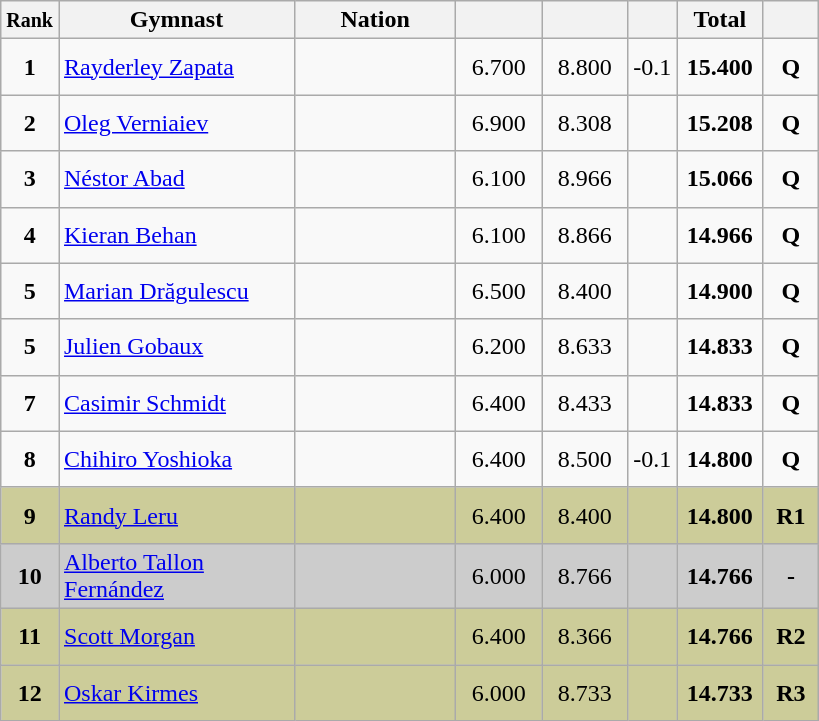<table class="wikitable sortable" style="text-align:center;">
<tr>
<th scope="col" style="width:15px;"><small>Rank</small></th>
<th scope="col" style="width:150px;">Gymnast</th>
<th scope="col" style="width:100px;">Nation</th>
<th scope="col" style="width:50px;"><small></small></th>
<th scope="col" style="width:50px;"><small></small></th>
<th scope="col" style="width:20px;"><small></small></th>
<th scope="col" style="width:50px;">Total</th>
<th scope="col" style="width:30px;"><small></small></th>
</tr>
<tr>
<td scope="row" style="text-align:center"><strong>1</strong></td>
<td style="height:30px; text-align:left;"><a href='#'>Rayderley Zapata</a></td>
<td style="text-align:left;"></td>
<td>6.700</td>
<td>8.800</td>
<td>-0.1</td>
<td><strong>15.400</strong></td>
<td><strong>Q</strong></td>
</tr>
<tr>
<td scope="row" style="text-align:center"><strong>2</strong></td>
<td style="height:30px; text-align:left;"><a href='#'>Oleg Verniaiev</a></td>
<td style="text-align:left;"></td>
<td>6.900</td>
<td>8.308</td>
<td></td>
<td><strong>15.208</strong></td>
<td><strong>Q</strong></td>
</tr>
<tr>
<td scope="row" style="text-align:center"><strong>3</strong></td>
<td style="height:30px; text-align:left;"><a href='#'>Néstor Abad</a></td>
<td style="text-align:left;"></td>
<td>6.100</td>
<td>8.966</td>
<td></td>
<td><strong>15.066</strong></td>
<td><strong>Q</strong></td>
</tr>
<tr>
<td scope="row" style="text-align:center"><strong>4</strong></td>
<td style="height:30px; text-align:left;"><a href='#'>Kieran Behan</a></td>
<td style="text-align:left;"></td>
<td>6.100</td>
<td>8.866</td>
<td></td>
<td><strong>14.966</strong></td>
<td><strong>Q</strong></td>
</tr>
<tr>
<td scope="row" style="text-align:center"><strong>5</strong></td>
<td style="height:30px; text-align:left;"><a href='#'>Marian Drăgulescu</a></td>
<td style="text-align:left;"></td>
<td>6.500</td>
<td>8.400</td>
<td></td>
<td><strong>14.900</strong></td>
<td><strong>Q</strong></td>
</tr>
<tr>
<td scope="row" style="text-align:center"><strong>5</strong></td>
<td style="height:30px; text-align:left;"><a href='#'>Julien Gobaux</a></td>
<td style="text-align:left;"></td>
<td>6.200</td>
<td>8.633</td>
<td></td>
<td><strong>14.833</strong></td>
<td><strong>Q</strong></td>
</tr>
<tr>
<td scope="row" style="text-align:center"><strong>7</strong></td>
<td style="height:30px; text-align:left;"><a href='#'>Casimir Schmidt</a></td>
<td style="text-align:left;"></td>
<td>6.400</td>
<td>8.433</td>
<td></td>
<td><strong>14.833</strong></td>
<td><strong>Q</strong></td>
</tr>
<tr>
<td scope="row" style="text-align:center"><strong>8</strong></td>
<td style="height:30px; text-align:left;"><a href='#'>Chihiro Yoshioka</a></td>
<td style="text-align:left;"></td>
<td>6.400</td>
<td>8.500</td>
<td>-0.1</td>
<td><strong>14.800</strong></td>
<td><strong>Q</strong></td>
</tr>
<tr style="background:#CCCC99;">
<td scope="row" style="text-align:center"><strong>9</strong></td>
<td style="height:30px; text-align:left;"><a href='#'>Randy Leru</a></td>
<td style="text-align:left;"></td>
<td>6.400</td>
<td>8.400</td>
<td></td>
<td><strong>14.800</strong></td>
<td><strong>R1</strong></td>
</tr>
<tr style="background:#cccccc;">
<td scope="row" style="text-align:center"><strong>10</strong></td>
<td style="height:30px; text-align:left;"><a href='#'>Alberto Tallon Fernández</a></td>
<td style="text-align:left;"></td>
<td>6.000</td>
<td>8.766</td>
<td></td>
<td><strong>14.766</strong></td>
<td><strong>-</strong></td>
</tr>
<tr style="background:#CCCC99;">
<td scope="row" style="text-align:center"><strong>11</strong></td>
<td style="height:30px; text-align:left;"><a href='#'>Scott Morgan</a></td>
<td style="text-align:left;"></td>
<td>6.400</td>
<td>8.366</td>
<td></td>
<td><strong>14.766</strong></td>
<td><strong>R2</strong></td>
</tr>
<tr style="background:#CCCC99;">
<td scope="row" style="text-align:center"><strong>12</strong></td>
<td style="height:30px; text-align:left;"><a href='#'>Oskar Kirmes</a></td>
<td style="text-align:left;"></td>
<td>6.000</td>
<td>8.733</td>
<td></td>
<td><strong>14.733</strong></td>
<td><strong>R3</strong></td>
</tr>
</table>
